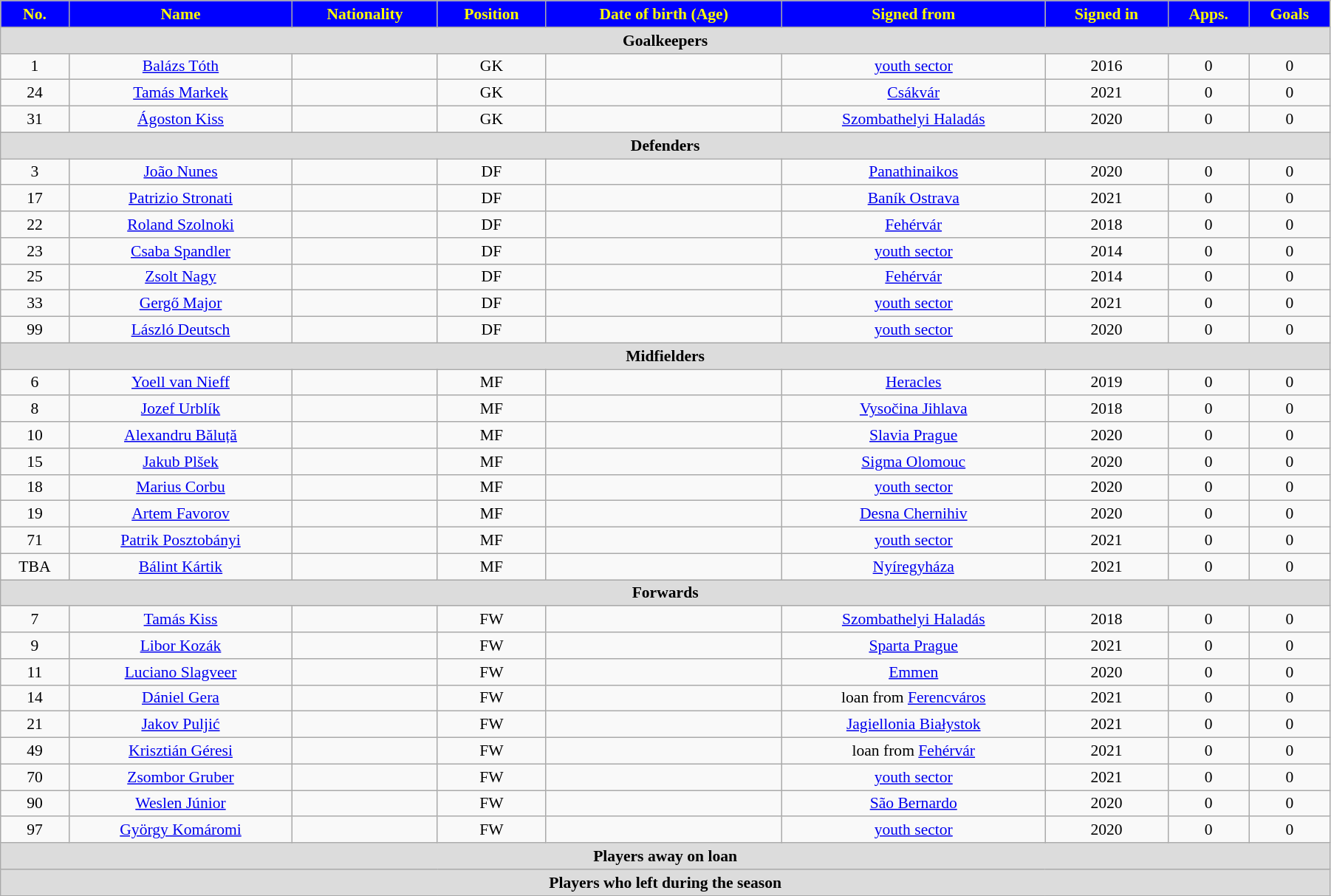<table class="wikitable"  style="text-align:center; font-size:90%; width:95%;">
<tr>
<th style="background:blue; color:yellow; text-align:center;">No.</th>
<th style="background:blue; color:yellow; text-align:center;">Name</th>
<th style="background:blue; color:yellow; text-align:center;">Nationality</th>
<th style="background:blue; color:yellow; text-align:center;">Position</th>
<th style="background:blue; color:yellow; text-align:center;">Date of birth (Age)</th>
<th style="background:blue; color:yellow; text-align:center;">Signed from</th>
<th style="background:blue; color:yellow; text-align:center;">Signed in</th>
<th style="background:blue; color:yellow; text-align:center;">Apps.</th>
<th style="background:blue; color:yellow; text-align:center;">Goals</th>
</tr>
<tr>
<th colspan="11"  style="background:#dcdcdc; text-align:center;">Goalkeepers</th>
</tr>
<tr>
<td>1</td>
<td><a href='#'>Balázs Tóth</a></td>
<td></td>
<td>GK</td>
<td></td>
<td><a href='#'>youth sector</a></td>
<td>2016</td>
<td>0</td>
<td>0</td>
</tr>
<tr>
<td>24</td>
<td><a href='#'>Tamás Markek</a></td>
<td></td>
<td>GK</td>
<td></td>
<td><a href='#'>Csákvár</a></td>
<td>2021</td>
<td>0</td>
<td>0</td>
</tr>
<tr>
<td>31</td>
<td><a href='#'>Ágoston Kiss</a></td>
<td></td>
<td>GK</td>
<td></td>
<td><a href='#'>Szombathelyi Haladás</a></td>
<td>2020</td>
<td>0</td>
<td>0</td>
</tr>
<tr>
<th colspan="11"  style="background:#dcdcdc; text-align:center;">Defenders</th>
</tr>
<tr>
<td>3</td>
<td><a href='#'>João Nunes</a></td>
<td></td>
<td>DF</td>
<td></td>
<td><a href='#'>Panathinaikos</a></td>
<td>2020</td>
<td>0</td>
<td>0</td>
</tr>
<tr>
<td>17</td>
<td><a href='#'>Patrizio Stronati</a></td>
<td></td>
<td>DF</td>
<td></td>
<td><a href='#'>Baník Ostrava</a></td>
<td>2021</td>
<td>0</td>
<td>0</td>
</tr>
<tr>
<td>22</td>
<td><a href='#'>Roland Szolnoki</a></td>
<td></td>
<td>DF</td>
<td></td>
<td><a href='#'>Fehérvár</a></td>
<td>2018</td>
<td>0</td>
<td>0</td>
</tr>
<tr>
<td>23</td>
<td><a href='#'>Csaba Spandler</a></td>
<td></td>
<td>DF</td>
<td></td>
<td><a href='#'>youth sector</a></td>
<td>2014</td>
<td>0</td>
<td>0</td>
</tr>
<tr>
<td>25</td>
<td><a href='#'>Zsolt Nagy</a></td>
<td></td>
<td>DF</td>
<td></td>
<td><a href='#'>Fehérvár</a></td>
<td>2014</td>
<td>0</td>
<td>0</td>
</tr>
<tr>
<td>33</td>
<td><a href='#'>Gergő Major</a></td>
<td></td>
<td>DF</td>
<td></td>
<td><a href='#'>youth sector</a></td>
<td>2021</td>
<td>0</td>
<td>0</td>
</tr>
<tr>
<td>99</td>
<td><a href='#'>László Deutsch</a></td>
<td></td>
<td>DF</td>
<td></td>
<td><a href='#'>youth sector</a></td>
<td>2020</td>
<td>0</td>
<td>0</td>
</tr>
<tr>
<th colspan="11"  style="background:#dcdcdc; text-align:center;">Midfielders</th>
</tr>
<tr>
<td>6</td>
<td><a href='#'>Yoell van Nieff</a></td>
<td></td>
<td>MF</td>
<td></td>
<td><a href='#'>Heracles</a></td>
<td>2019</td>
<td>0</td>
<td>0</td>
</tr>
<tr>
<td>8</td>
<td><a href='#'>Jozef Urblík</a></td>
<td></td>
<td>MF</td>
<td></td>
<td><a href='#'>Vysočina Jihlava</a></td>
<td>2018</td>
<td>0</td>
<td>0</td>
</tr>
<tr>
<td>10</td>
<td><a href='#'>Alexandru Băluță</a></td>
<td></td>
<td>MF</td>
<td></td>
<td><a href='#'>Slavia Prague</a></td>
<td>2020</td>
<td>0</td>
<td>0</td>
</tr>
<tr>
<td>15</td>
<td><a href='#'>Jakub Plšek</a></td>
<td></td>
<td>MF</td>
<td></td>
<td><a href='#'>Sigma Olomouc</a></td>
<td>2020</td>
<td>0</td>
<td>0</td>
</tr>
<tr>
<td>18</td>
<td><a href='#'>Marius Corbu</a></td>
<td></td>
<td>MF</td>
<td></td>
<td><a href='#'>youth sector</a></td>
<td>2020</td>
<td>0</td>
<td>0</td>
</tr>
<tr>
<td>19</td>
<td><a href='#'>Artem Favorov</a></td>
<td></td>
<td>MF</td>
<td></td>
<td><a href='#'>Desna Chernihiv</a></td>
<td>2020</td>
<td>0</td>
<td>0</td>
</tr>
<tr>
<td>71</td>
<td><a href='#'>Patrik Posztobányi</a></td>
<td></td>
<td>MF</td>
<td></td>
<td><a href='#'>youth sector</a></td>
<td>2021</td>
<td>0</td>
<td>0</td>
</tr>
<tr>
<td>TBA</td>
<td><a href='#'>Bálint Kártik</a></td>
<td></td>
<td>MF</td>
<td></td>
<td><a href='#'>Nyíregyháza</a></td>
<td>2021</td>
<td>0</td>
<td>0</td>
</tr>
<tr>
<th colspan="11"  style="background:#dcdcdc; text-align:center;">Forwards</th>
</tr>
<tr>
<td>7</td>
<td><a href='#'>Tamás Kiss</a></td>
<td></td>
<td>FW</td>
<td></td>
<td><a href='#'>Szombathelyi Haladás</a></td>
<td>2018</td>
<td>0</td>
<td>0</td>
</tr>
<tr>
<td>9</td>
<td><a href='#'>Libor Kozák</a></td>
<td></td>
<td>FW</td>
<td></td>
<td><a href='#'>Sparta Prague</a></td>
<td>2021</td>
<td>0</td>
<td>0</td>
</tr>
<tr>
<td>11</td>
<td><a href='#'>Luciano Slagveer</a></td>
<td></td>
<td>FW</td>
<td></td>
<td><a href='#'>Emmen</a></td>
<td>2020</td>
<td>0</td>
<td>0</td>
</tr>
<tr>
<td>14</td>
<td><a href='#'>Dániel Gera</a></td>
<td></td>
<td>FW</td>
<td></td>
<td>loan from <a href='#'>Ferencváros</a></td>
<td>2021</td>
<td>0</td>
<td>0</td>
</tr>
<tr>
<td>21</td>
<td><a href='#'>Jakov Puljić</a></td>
<td></td>
<td>FW</td>
<td></td>
<td><a href='#'>Jagiellonia Białystok</a></td>
<td>2021</td>
<td>0</td>
<td>0</td>
</tr>
<tr>
<td>49</td>
<td><a href='#'>Krisztián Géresi</a></td>
<td></td>
<td>FW</td>
<td></td>
<td>loan from <a href='#'>Fehérvár</a></td>
<td>2021</td>
<td>0</td>
<td>0</td>
</tr>
<tr>
<td>70</td>
<td><a href='#'>Zsombor Gruber</a></td>
<td></td>
<td>FW</td>
<td></td>
<td><a href='#'>youth sector</a></td>
<td>2021</td>
<td>0</td>
<td>0</td>
</tr>
<tr>
<td>90</td>
<td><a href='#'>Weslen Júnior</a></td>
<td></td>
<td>FW</td>
<td></td>
<td><a href='#'>São Bernardo</a></td>
<td>2020</td>
<td>0</td>
<td>0</td>
</tr>
<tr>
<td>97</td>
<td><a href='#'>György Komáromi</a></td>
<td></td>
<td>FW</td>
<td></td>
<td><a href='#'>youth sector</a></td>
<td>2020</td>
<td>0</td>
<td>0</td>
</tr>
<tr>
<th colspan="11"  style="background:#dcdcdc; text-align:center;">Players away on loan</th>
</tr>
<tr>
<th colspan="11"  style="background:#dcdcdc; text-align:center;">Players who left during the season</th>
</tr>
<tr>
</tr>
</table>
